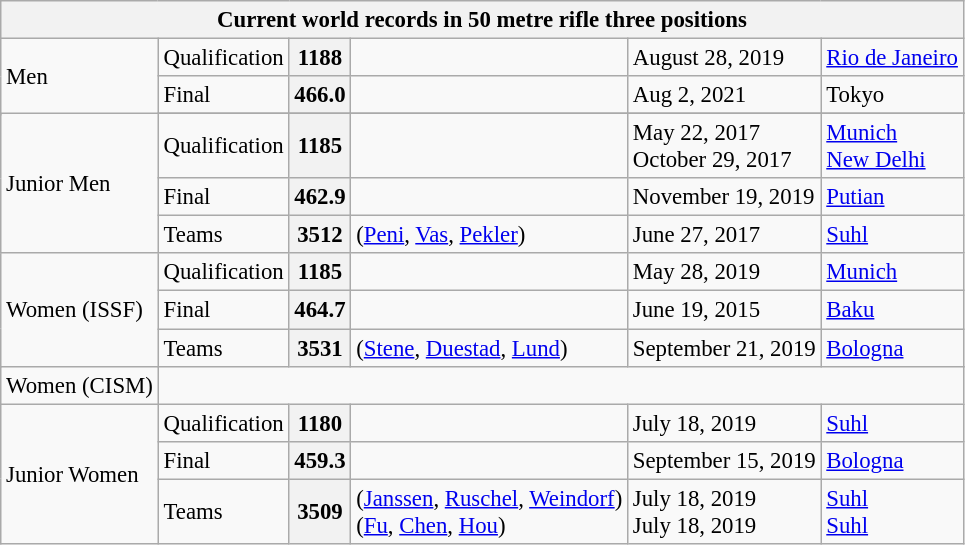<table class="wikitable" style="font-size: 95%">
<tr>
<th colspan=9>Current world records in 50 metre rifle three positions</th>
</tr>
<tr>
<td rowspan=3>Men</td>
<td>Qualification</td>
<th>1188</th>
<td></td>
<td>August 28, 2019</td>
<td><a href='#'>Rio de Janeiro</a> </td>
</tr>
<tr>
<td>Final</td>
<th>466.0</th>
<td></td>
<td>Aug 2, 2021</td>
<td>Tokyo </td>
</tr>
<tr>
</tr>
<tr>
<td rowspan=3>Junior Men</td>
<td>Qualification</td>
<th>1185</th>
<td> <br> </td>
<td>May 22, 2017 <br> October 29, 2017</td>
<td><a href='#'>Munich</a>  <br> <a href='#'>New Delhi</a> </td>
</tr>
<tr>
<td>Final</td>
<th>462.9</th>
<td></td>
<td>November 19, 2019</td>
<td><a href='#'>Putian</a> </td>
</tr>
<tr>
<td>Teams</td>
<th>3512</th>
<td> (<a href='#'>Peni</a>, <a href='#'>Vas</a>, <a href='#'>Pekler</a>)</td>
<td>June 27, 2017</td>
<td><a href='#'>Suhl</a> </td>
</tr>
<tr>
<td rowspan=3>Women (ISSF)</td>
<td>Qualification</td>
<th>1185</th>
<td></td>
<td>May 28, 2019</td>
<td><a href='#'>Munich</a> </td>
</tr>
<tr>
<td>Final</td>
<th>464.7</th>
<td></td>
<td>June 19, 2015</td>
<td><a href='#'>Baku</a> </td>
</tr>
<tr>
<td>Teams</td>
<th>3531</th>
<td> (<a href='#'>Stene</a>, <a href='#'>Duestad</a>, <a href='#'>Lund</a>)</td>
<td>September 21, 2019</td>
<td><a href='#'>Bologna</a> </td>
</tr>
<tr>
<td rowspan=2>Women (CISM)<br></td>
</tr>
<tr>
</tr>
<tr>
<td rowspan=3>Junior Women</td>
<td>Qualification</td>
<th>1180</th>
<td></td>
<td>July 18, 2019</td>
<td><a href='#'>Suhl</a> </td>
</tr>
<tr>
<td>Final</td>
<th>459.3</th>
<td></td>
<td>September 15, 2019</td>
<td><a href='#'>Bologna</a> </td>
</tr>
<tr>
<td>Teams</td>
<th>3509</th>
<td> (<a href='#'>Janssen</a>, <a href='#'>Ruschel</a>, <a href='#'>Weindorf</a>) <br>  (<a href='#'>Fu</a>, <a href='#'>Chen</a>, <a href='#'>Hou</a>)</td>
<td>July 18, 2019 <br> July 18, 2019</td>
<td><a href='#'>Suhl</a>  <br> <a href='#'>Suhl</a> </td>
</tr>
</table>
